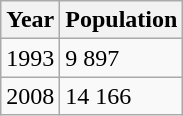<table class="wikitable">
<tr>
<th>Year</th>
<th>Population</th>
</tr>
<tr>
<td>1993</td>
<td>9 897</td>
</tr>
<tr>
<td>2008</td>
<td>14 166</td>
</tr>
</table>
